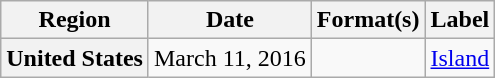<table class="wikitable plainrowheaders">
<tr>
<th scope="col">Region</th>
<th scope="col">Date</th>
<th scope="col">Format(s)</th>
<th scope="col">Label</th>
</tr>
<tr>
<th scope="row">United States</th>
<td>March 11, 2016</td>
<td></td>
<td><a href='#'>Island</a></td>
</tr>
</table>
